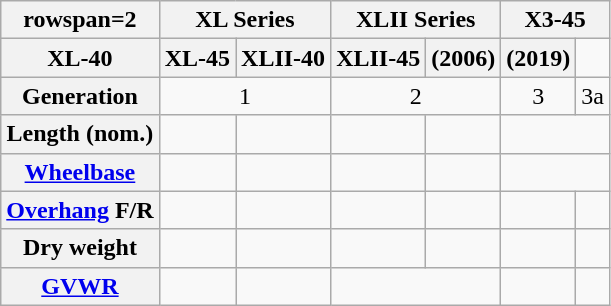<table class="wikitable" style="font-size:100%;text-align:center;">
<tr>
<th>rowspan=2 </th>
<th colspan=2>XL Series</th>
<th colspan=2>XLII Series</th>
<th colspan=2>X3-45</th>
</tr>
<tr>
<th>XL-40</th>
<th>XL-45</th>
<th>XLII-40</th>
<th>XLII-45</th>
<th>(2006)</th>
<th>(2019)</th>
</tr>
<tr>
<th>Generation</th>
<td colspan=2>1</td>
<td colspan=2>2</td>
<td>3</td>
<td>3a</td>
</tr>
<tr>
<th>Length (nom.)</th>
<td></td>
<td></td>
<td></td>
<td></td>
<td colspan=2></td>
</tr>
<tr>
<th><a href='#'>Wheelbase</a></th>
<td></td>
<td></td>
<td></td>
<td></td>
<td colspan=2></td>
</tr>
<tr>
<th><a href='#'>Overhang</a> F/R</th>
<td></td>
<td></td>
<td></td>
<td></td>
<td></td>
<td></td>
</tr>
<tr>
<th>Dry weight</th>
<td></td>
<td></td>
<td></td>
<td></td>
<td></td>
<td></td>
</tr>
<tr>
<th><a href='#'>GVWR</a></th>
<td></td>
<td></td>
<td colspan=2></td>
<td></td>
<td></td>
</tr>
</table>
